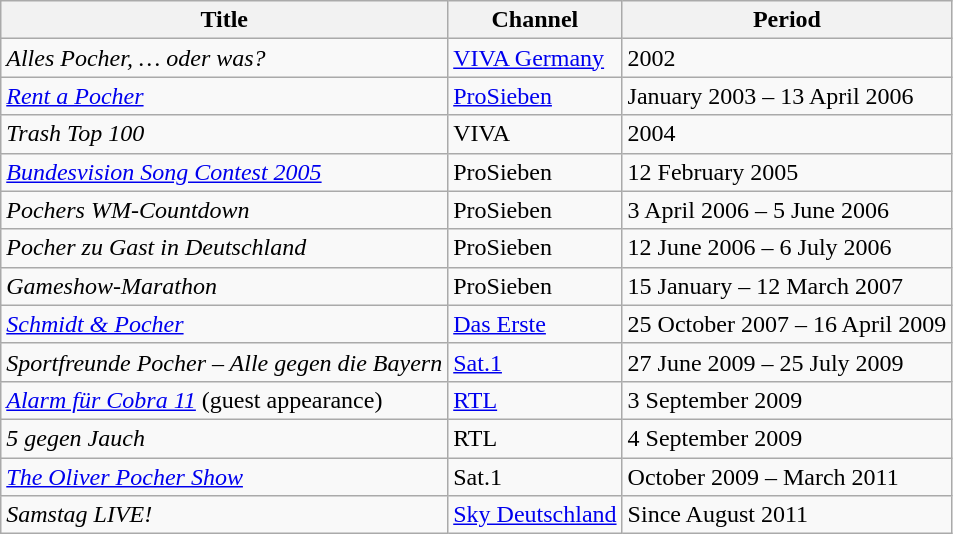<table class="wikitable">
<tr>
<th>Title</th>
<th>Channel</th>
<th>Period</th>
</tr>
<tr>
<td><em>Alles Pocher, … oder was?</em></td>
<td><a href='#'>VIVA Germany</a></td>
<td>2002</td>
</tr>
<tr>
<td><em><a href='#'>Rent a Pocher</a></em></td>
<td><a href='#'>ProSieben</a></td>
<td>January 2003 – 13 April 2006</td>
</tr>
<tr>
<td><em>Trash Top 100</em></td>
<td>VIVA</td>
<td>2004</td>
</tr>
<tr>
<td><em><a href='#'>Bundesvision Song Contest 2005</a></em></td>
<td>ProSieben</td>
<td>12 February 2005</td>
</tr>
<tr>
<td><em>Pochers WM-Countdown</em></td>
<td>ProSieben</td>
<td>3 April 2006 – 5 June 2006</td>
</tr>
<tr>
<td><em>Pocher zu Gast in Deutschland</em></td>
<td>ProSieben</td>
<td>12 June 2006 – 6 July 2006</td>
</tr>
<tr>
<td><em>Gameshow-Marathon</em></td>
<td>ProSieben</td>
<td>15 January – 12 March 2007</td>
</tr>
<tr>
<td><em><a href='#'>Schmidt & Pocher</a></em></td>
<td><a href='#'>Das Erste</a></td>
<td>25 October 2007 – 16 April 2009</td>
</tr>
<tr>
<td><em>Sportfreunde Pocher – Alle gegen die Bayern</em></td>
<td><a href='#'>Sat.1</a></td>
<td>27 June 2009 – 25 July 2009</td>
</tr>
<tr>
<td><em><a href='#'>Alarm für Cobra 11</a></em> (guest appearance)</td>
<td><a href='#'>RTL</a></td>
<td>3 September 2009</td>
</tr>
<tr>
<td><em>5 gegen Jauch</em></td>
<td>RTL</td>
<td>4 September 2009</td>
</tr>
<tr>
<td><em><a href='#'>The Oliver Pocher Show</a></em></td>
<td>Sat.1</td>
<td>October 2009 – March 2011</td>
</tr>
<tr>
<td><em>Samstag LIVE!</em></td>
<td><a href='#'>Sky Deutschland</a></td>
<td>Since August 2011</td>
</tr>
</table>
